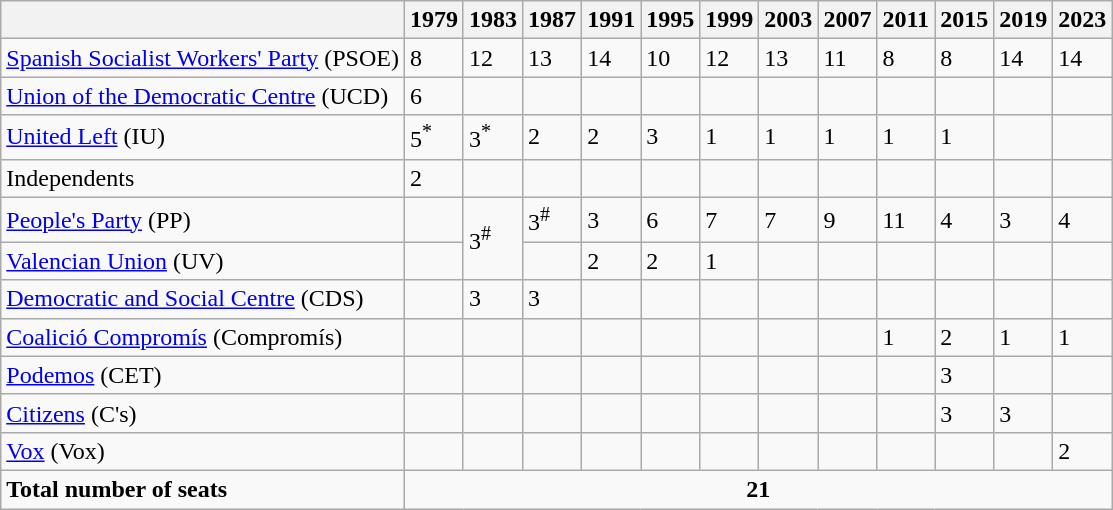<table class="wikitable">
<tr>
<th></th>
<th>1979</th>
<th>1983</th>
<th>1987</th>
<th>1991</th>
<th>1995</th>
<th>1999</th>
<th>2003</th>
<th>2007</th>
<th>2011</th>
<th>2015</th>
<th>2019</th>
<th>2023</th>
</tr>
<tr>
<td><a href='#'>Spanish Socialist Workers' Party</a> (PSOE)</td>
<td>8</td>
<td>12</td>
<td>13</td>
<td>14</td>
<td>10</td>
<td>12</td>
<td>13</td>
<td>11</td>
<td>8</td>
<td>8</td>
<td>14</td>
<td>14</td>
</tr>
<tr>
<td><a href='#'>Union of the Democratic Centre</a> (UCD)</td>
<td>6</td>
<td></td>
<td></td>
<td></td>
<td></td>
<td></td>
<td></td>
<td></td>
<td></td>
<td></td>
<td></td>
<td></td>
</tr>
<tr>
<td><a href='#'>United Left</a> (IU)</td>
<td>5<sup>*</sup></td>
<td>3<sup>*</sup></td>
<td>2</td>
<td>2</td>
<td>3</td>
<td>1</td>
<td>1</td>
<td>1</td>
<td>1</td>
<td>1</td>
<td></td>
<td></td>
</tr>
<tr>
<td>Independents</td>
<td>2</td>
<td></td>
<td></td>
<td></td>
<td></td>
<td></td>
<td></td>
<td></td>
<td></td>
<td></td>
<td></td>
<td></td>
</tr>
<tr>
<td><a href='#'>People's Party</a> (PP)</td>
<td></td>
<td rowspan=2>3<sup>#</sup></td>
<td>3<sup>#</sup></td>
<td>3</td>
<td>6</td>
<td>7</td>
<td>7</td>
<td>9</td>
<td>11</td>
<td>4</td>
<td>3</td>
<td>4</td>
</tr>
<tr>
<td><a href='#'>Valencian Union</a> (UV)</td>
<td></td>
<td></td>
<td>2</td>
<td>2</td>
<td>1</td>
<td></td>
<td></td>
<td></td>
<td></td>
<td></td>
<td></td>
</tr>
<tr>
<td><a href='#'>Democratic and Social Centre</a> (CDS)</td>
<td></td>
<td>3</td>
<td>3</td>
<td></td>
<td></td>
<td></td>
<td></td>
<td></td>
<td></td>
<td></td>
<td></td>
<td></td>
</tr>
<tr>
<td><a href='#'>Coalició Compromís</a> (Compromís)</td>
<td></td>
<td></td>
<td></td>
<td></td>
<td></td>
<td></td>
<td></td>
<td></td>
<td>1</td>
<td>2</td>
<td>1</td>
<td>1</td>
</tr>
<tr>
<td><a href='#'>Podemos</a> (CET)</td>
<td></td>
<td></td>
<td></td>
<td></td>
<td></td>
<td></td>
<td></td>
<td></td>
<td></td>
<td>3</td>
<td></td>
<td></td>
</tr>
<tr>
<td><a href='#'>Citizens</a> (C's)</td>
<td></td>
<td></td>
<td></td>
<td></td>
<td></td>
<td></td>
<td></td>
<td></td>
<td></td>
<td>3</td>
<td>3</td>
<td></td>
</tr>
<tr>
<td><a href='#'>Vox</a> (Vox)</td>
<td></td>
<td></td>
<td></td>
<td></td>
<td></td>
<td></td>
<td></td>
<td></td>
<td></td>
<td></td>
<td></td>
<td>2</td>
</tr>
<tr>
<td><strong>Total number of seats</strong></td>
<td colspan=12 style="background; text-align:center"><strong>21</strong></td>
</tr>
</table>
